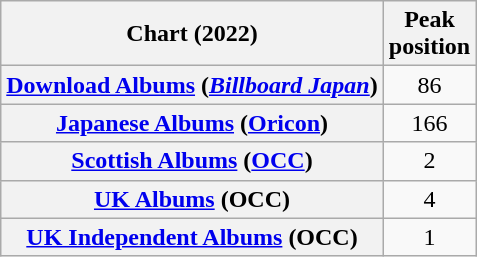<table class="wikitable sortable plainrowheaders" style="text-align:center">
<tr>
<th scope="col">Chart (2022)</th>
<th scope="col">Peak<br>position</th>
</tr>
<tr>
<th scope="row"><a href='#'>Download Albums</a> (<em><a href='#'>Billboard Japan</a></em>)</th>
<td>86</td>
</tr>
<tr>
<th scope="row"><a href='#'>Japanese Albums</a> (<a href='#'>Oricon</a>)</th>
<td>166</td>
</tr>
<tr>
<th scope="row"><a href='#'>Scottish Albums</a> (<a href='#'>OCC</a>)</th>
<td>2</td>
</tr>
<tr>
<th scope="row"><a href='#'>UK Albums</a> (OCC)</th>
<td>4</td>
</tr>
<tr>
<th scope="row"><a href='#'>UK Independent Albums</a> (OCC)</th>
<td>1</td>
</tr>
</table>
